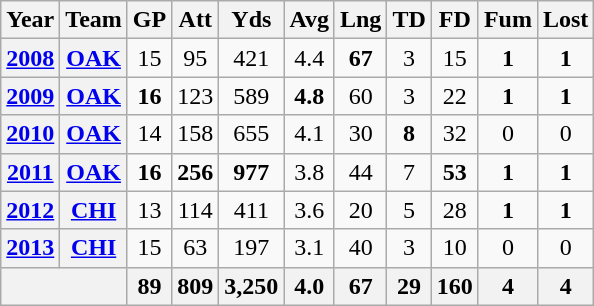<table class="wikitable" style="text-align:center;">
<tr>
<th>Year</th>
<th>Team</th>
<th>GP</th>
<th>Att</th>
<th>Yds</th>
<th>Avg</th>
<th>Lng</th>
<th>TD</th>
<th>FD</th>
<th>Fum</th>
<th>Lost</th>
</tr>
<tr>
<th><a href='#'>2008</a></th>
<th><a href='#'>OAK</a></th>
<td>15</td>
<td>95</td>
<td>421</td>
<td>4.4</td>
<td><strong>67</strong></td>
<td>3</td>
<td>15</td>
<td><strong>1</strong></td>
<td><strong>1</strong></td>
</tr>
<tr>
<th><a href='#'>2009</a></th>
<th><a href='#'>OAK</a></th>
<td><strong>16</strong></td>
<td>123</td>
<td>589</td>
<td><strong>4.8</strong></td>
<td>60</td>
<td>3</td>
<td>22</td>
<td><strong>1</strong></td>
<td><strong>1</strong></td>
</tr>
<tr>
<th><a href='#'>2010</a></th>
<th><a href='#'>OAK</a></th>
<td>14</td>
<td>158</td>
<td>655</td>
<td>4.1</td>
<td>30</td>
<td><strong>8</strong></td>
<td>32</td>
<td>0</td>
<td>0</td>
</tr>
<tr>
<th><a href='#'>2011</a></th>
<th><a href='#'>OAK</a></th>
<td><strong>16</strong></td>
<td><strong>256</strong></td>
<td><strong>977</strong></td>
<td>3.8</td>
<td>44</td>
<td>7</td>
<td><strong>53</strong></td>
<td><strong>1</strong></td>
<td><strong>1</strong></td>
</tr>
<tr>
<th><a href='#'>2012</a></th>
<th><a href='#'>CHI</a></th>
<td>13</td>
<td>114</td>
<td>411</td>
<td>3.6</td>
<td>20</td>
<td>5</td>
<td>28</td>
<td><strong>1</strong></td>
<td><strong>1</strong></td>
</tr>
<tr>
<th><a href='#'>2013</a></th>
<th><a href='#'>CHI</a></th>
<td>15</td>
<td>63</td>
<td>197</td>
<td>3.1</td>
<td>40</td>
<td>3</td>
<td>10</td>
<td>0</td>
<td>0</td>
</tr>
<tr>
<th colspan="2"></th>
<th>89</th>
<th>809</th>
<th>3,250</th>
<th>4.0</th>
<th>67</th>
<th>29</th>
<th>160</th>
<th>4</th>
<th>4</th>
</tr>
</table>
